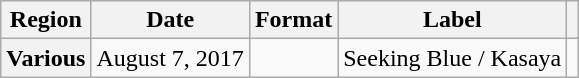<table class="wikitable plainrowheaders">
<tr>
<th scope="col">Region</th>
<th scope="col">Date</th>
<th scope="col">Format</th>
<th scope="col">Label</th>
<th scope="col"></th>
</tr>
<tr>
<th scope="row">Various</th>
<td>August 7, 2017</td>
<td></td>
<td>Seeking Blue / Kasaya</td>
<td></td>
</tr>
</table>
